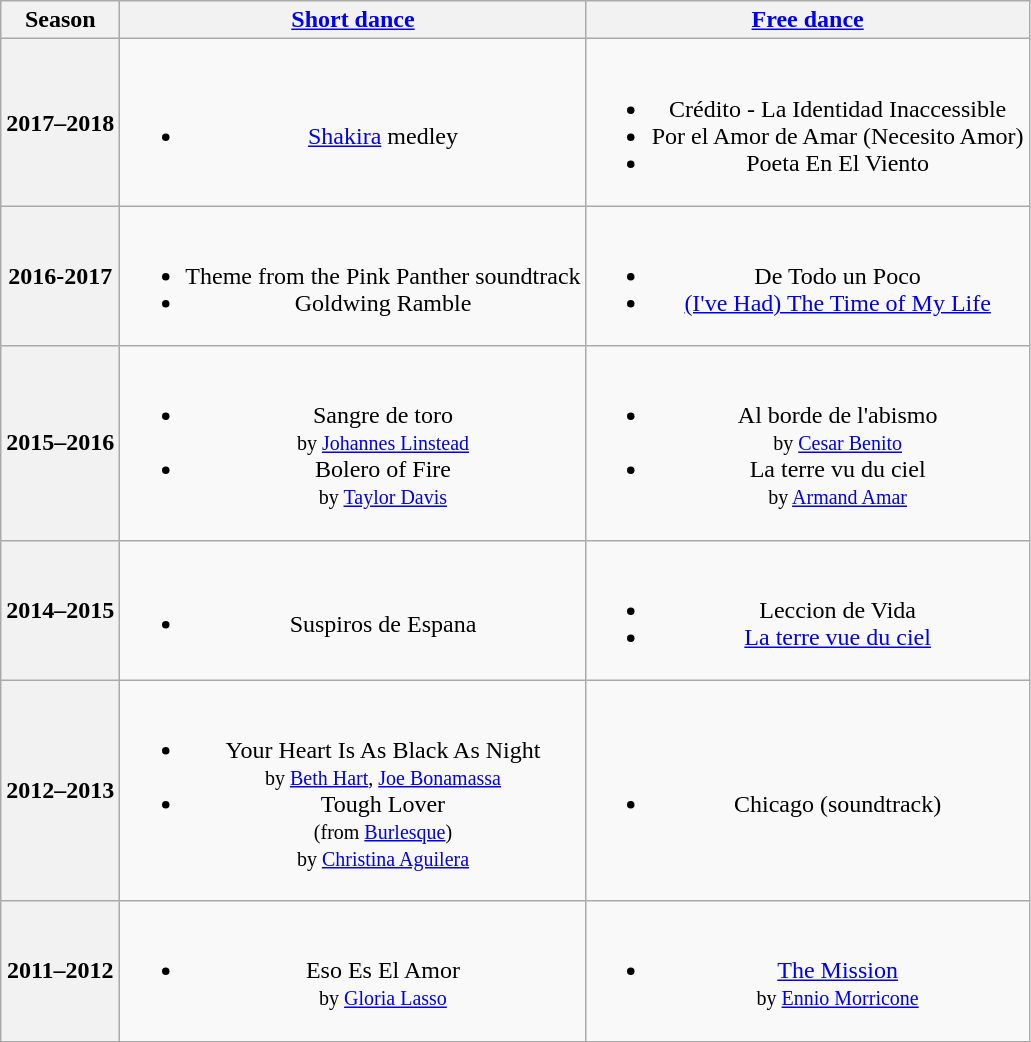<table class=wikitable style=text-align:center>
<tr>
<th>Season</th>
<th><a href='#'>Short dance</a></th>
<th><a href='#'>Free dance</a></th>
</tr>
<tr>
<th>2017–2018</th>
<td><br><ul><li><a href='#'>Shakira</a> medley</li></ul></td>
<td><br><ul><li>Crédito - La Identidad Inaccessible <br></li><li>Por el Amor de Amar (Necesito Amor) <br></li><li>Poeta En El Viento <br></li></ul></td>
</tr>
<tr>
<th>2016-2017</th>
<td><br><ul><li>Theme from the Pink Panther soundtrack</li><li>Goldwing Ramble <br></li></ul></td>
<td><br><ul><li>De Todo un Poco <br></li><li><a href='#'>(I've Had) The Time of My Life</a> <br></li></ul></td>
</tr>
<tr>
<th>2015–2016 <br> </th>
<td><br><ul><li>Sangre de toro <br><small>by <a href='#'>Johannes Linstead</a></small></li><li>Bolero of Fire <br><small>by <a href='#'>Taylor Davis</a></small></li></ul></td>
<td><br><ul><li>Al borde de l'abismo <br><small>by <a href='#'>Cesar Benito</a></small></li><li>La terre vu du ciel <br><small>by <a href='#'>Armand Amar</a></small></li></ul></td>
</tr>
<tr>
<th>2014–2015</th>
<td><br><ul><li>Suspiros de Espana</li></ul></td>
<td><br><ul><li>Leccion de Vida</li><li><a href='#'>La terre vue du ciel</a></li></ul></td>
</tr>
<tr>
<th>2012–2013 <br> </th>
<td><br><ul><li>Your Heart Is As Black As Night <br><small> by <a href='#'>Beth Hart</a>, <a href='#'>Joe Bonamassa</a> </small></li><li>Tough Lover <br><small> (from <a href='#'>Burlesque</a>) <br> by <a href='#'>Christina Aguilera</a> </small></li></ul></td>
<td><br><ul><li>Chicago (soundtrack)</li></ul></td>
</tr>
<tr>
<th>2011–2012 <br> </th>
<td><br><ul><li>Eso Es El Amor <br><small> by <a href='#'>Gloria Lasso</a> </small></li></ul></td>
<td><br><ul><li><a href='#'>The Mission</a> <br><small> by <a href='#'>Ennio Morricone</a> </small></li></ul></td>
</tr>
</table>
